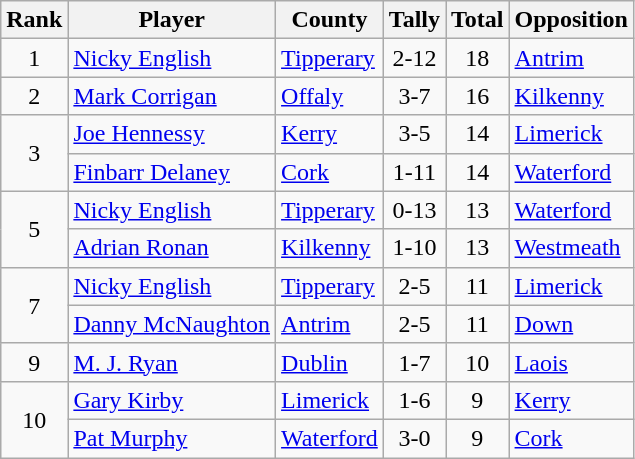<table class="wikitable">
<tr>
<th>Rank</th>
<th>Player</th>
<th>County</th>
<th>Tally</th>
<th>Total</th>
<th>Opposition</th>
</tr>
<tr>
<td rowspan=1 align=center>1</td>
<td><a href='#'>Nicky English</a></td>
<td><a href='#'>Tipperary</a></td>
<td align=center>2-12</td>
<td align=center>18</td>
<td><a href='#'>Antrim</a></td>
</tr>
<tr>
<td rowspan=1 align=center>2</td>
<td><a href='#'>Mark Corrigan</a></td>
<td><a href='#'>Offaly</a></td>
<td align=center>3-7</td>
<td align=center>16</td>
<td><a href='#'>Kilkenny</a></td>
</tr>
<tr>
<td rowspan=2 align=center>3</td>
<td><a href='#'>Joe Hennessy</a></td>
<td><a href='#'>Kerry</a></td>
<td align=center>3-5</td>
<td align=center>14</td>
<td><a href='#'>Limerick</a></td>
</tr>
<tr>
<td><a href='#'>Finbarr Delaney</a></td>
<td><a href='#'>Cork</a></td>
<td align=center>1-11</td>
<td align=center>14</td>
<td><a href='#'>Waterford</a></td>
</tr>
<tr>
<td rowspan=2 align=center>5</td>
<td><a href='#'>Nicky English</a></td>
<td><a href='#'>Tipperary</a></td>
<td align=center>0-13</td>
<td align=center>13</td>
<td><a href='#'>Waterford</a></td>
</tr>
<tr>
<td><a href='#'>Adrian Ronan</a></td>
<td><a href='#'>Kilkenny</a></td>
<td align=center>1-10</td>
<td align=center>13</td>
<td><a href='#'>Westmeath</a></td>
</tr>
<tr>
<td rowspan=2 align=center>7</td>
<td><a href='#'>Nicky English</a></td>
<td><a href='#'>Tipperary</a></td>
<td align=center>2-5</td>
<td align=center>11</td>
<td><a href='#'>Limerick</a></td>
</tr>
<tr>
<td><a href='#'>Danny McNaughton</a></td>
<td><a href='#'>Antrim</a></td>
<td align=center>2-5</td>
<td align=center>11</td>
<td><a href='#'>Down</a></td>
</tr>
<tr>
<td rowspan=1 align=center>9</td>
<td><a href='#'>M. J. Ryan</a></td>
<td><a href='#'>Dublin</a></td>
<td align=center>1-7</td>
<td align=center>10</td>
<td><a href='#'>Laois</a></td>
</tr>
<tr>
<td rowspan=2 align=center>10</td>
<td><a href='#'>Gary Kirby</a></td>
<td><a href='#'>Limerick</a></td>
<td align=center>1-6</td>
<td align=center>9</td>
<td><a href='#'>Kerry</a></td>
</tr>
<tr>
<td><a href='#'>Pat Murphy</a></td>
<td><a href='#'>Waterford</a></td>
<td align=center>3-0</td>
<td align=center>9</td>
<td><a href='#'>Cork</a></td>
</tr>
</table>
